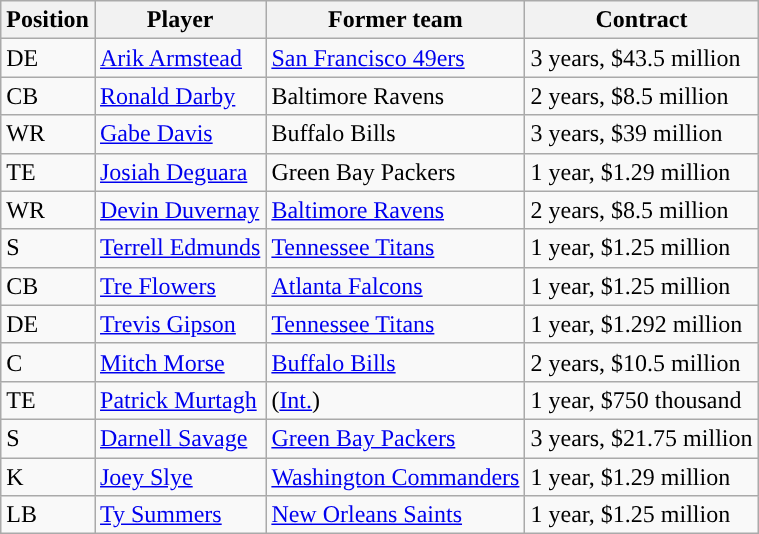<table class="wikitable">
<tr>
<th>Position</th>
<th>Player</th>
<th>Former team</th>
<th>Contract</th>
</tr>
<tr>
<td>DE</td>
<td><a href='#'>Arik Armstead</a></td>
<td><a href='#'>San Francisco 49ers</a></td>
<td>3 years, $43.5 million</td>
</tr>
<tr>
<td>CB</td>
<td><a href='#'>Ronald Darby</a></td>
<td>Baltimore Ravens</td>
<td>2 years, $8.5 million</td>
</tr>
<tr>
<td>WR</td>
<td><a href='#'>Gabe Davis</a></td>
<td>Buffalo Bills</td>
<td>3 years, $39 million</td>
</tr>
<tr>
<td>TE</td>
<td><a href='#'>Josiah Deguara</a></td>
<td>Green Bay Packers</td>
<td>1 year, $1.29 million</td>
</tr>
<tr>
<td>WR</td>
<td><a href='#'>Devin Duvernay</a></td>
<td><a href='#'>Baltimore Ravens</a></td>
<td>2 years, $8.5 million</td>
</tr>
<tr>
<td>S</td>
<td><a href='#'>Terrell Edmunds</a></td>
<td><a href='#'>Tennessee Titans</a></td>
<td>1 year, $1.25 million</td>
</tr>
<tr>
<td>CB</td>
<td><a href='#'>Tre Flowers</a></td>
<td><a href='#'>Atlanta Falcons</a></td>
<td>1 year, $1.25 million</td>
</tr>
<tr>
<td>DE</td>
<td><a href='#'>Trevis Gipson</a></td>
<td><a href='#'>Tennessee Titans</a></td>
<td>1 year, $1.292 million</td>
</tr>
<tr>
<td>C</td>
<td><a href='#'>Mitch Morse</a></td>
<td><a href='#'>Buffalo Bills</a></td>
<td>2 years, $10.5 million</td>
</tr>
<tr>
<td>TE</td>
<td><a href='#'>Patrick Murtagh</a></td>
<td>(<a href='#'>Int.</a>)</td>
<td>1 year, $750 thousand</td>
</tr>
<tr>
<td>S</td>
<td><a href='#'>Darnell Savage</a></td>
<td><a href='#'>Green Bay Packers</a></td>
<td>3 years, $21.75 million</td>
</tr>
<tr>
<td>K</td>
<td><a href='#'>Joey Slye</a></td>
<td><a href='#'>Washington Commanders</a></td>
<td>1 year, $1.29 million</td>
</tr>
<tr>
<td>LB</td>
<td><a href='#'>Ty Summers</a></td>
<td><a href='#'>New Orleans Saints</a></td>
<td>1 year, $1.25 million</td>
</tr>
</table>
